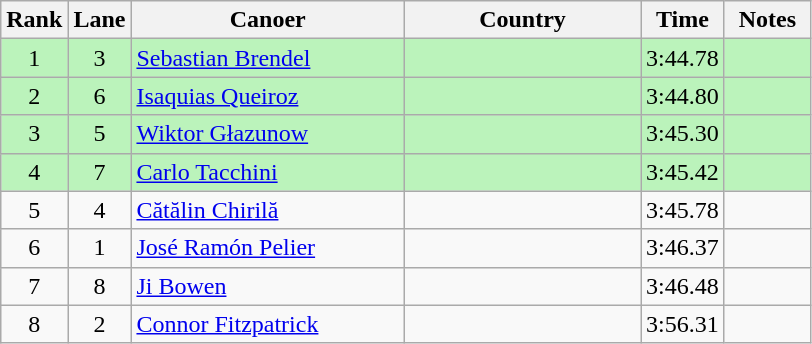<table class="wikitable sortable" style="text-align:center;">
<tr>
<th width=30>Rank</th>
<th width=30>Lane</th>
<th width=175>Canoer</th>
<th width=150>Country</th>
<th width=30>Time</th>
<th width=50>Notes</th>
</tr>
<tr bgcolor=bbf3bb>
<td>1</td>
<td>3</td>
<td align=left><a href='#'>Sebastian Brendel</a></td>
<td align=left></td>
<td>3:44.78</td>
<td></td>
</tr>
<tr bgcolor=bbf3bb>
<td>2</td>
<td>6</td>
<td align=left><a href='#'>Isaquias Queiroz</a></td>
<td align=left></td>
<td>3:44.80</td>
<td></td>
</tr>
<tr bgcolor=bbf3bb>
<td>3</td>
<td>5</td>
<td align=left><a href='#'>Wiktor Głazunow</a></td>
<td align=left></td>
<td>3:45.30</td>
<td></td>
</tr>
<tr bgcolor=bbf3bb>
<td>4</td>
<td>7</td>
<td align=left><a href='#'>Carlo Tacchini</a></td>
<td align=left></td>
<td>3:45.42</td>
<td></td>
</tr>
<tr>
<td>5</td>
<td>4</td>
<td align=left><a href='#'>Cătălin Chirilă</a></td>
<td align=left></td>
<td>3:45.78</td>
<td></td>
</tr>
<tr>
<td>6</td>
<td>1</td>
<td align=left><a href='#'>José Ramón Pelier</a></td>
<td align=left></td>
<td>3:46.37</td>
<td></td>
</tr>
<tr>
<td>7</td>
<td>8</td>
<td align=left><a href='#'>Ji Bowen</a></td>
<td align=left></td>
<td>3:46.48</td>
<td></td>
</tr>
<tr>
<td>8</td>
<td>2</td>
<td align=left><a href='#'>Connor Fitzpatrick</a></td>
<td align=left></td>
<td>3:56.31</td>
<td></td>
</tr>
</table>
